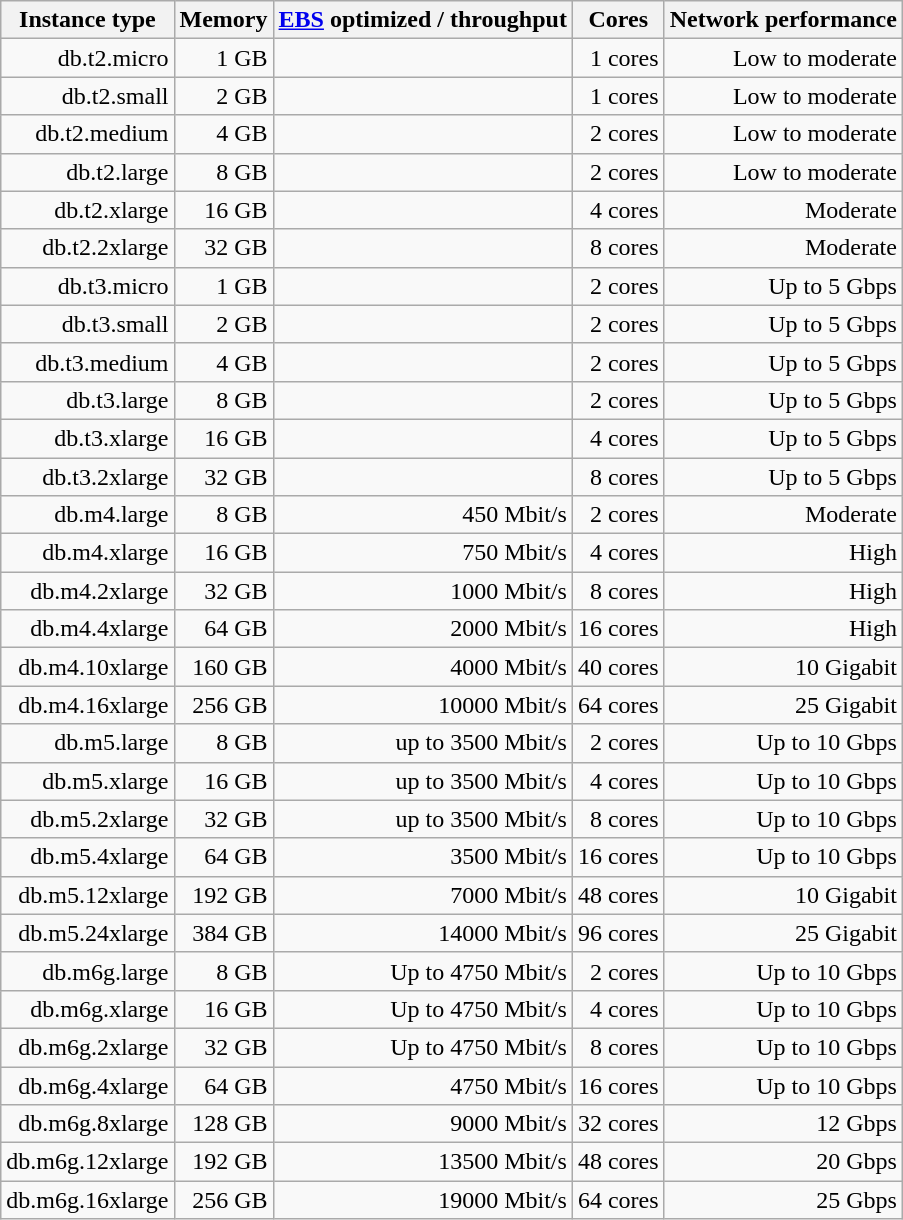<table class="wikitable sortable" style="text-align:right;">
<tr>
<th>Instance type</th>
<th data-sort-type=number>Memory</th>
<th data-sort-type=number><a href='#'>EBS</a> optimized / throughput</th>
<th data-sort-type=number>Cores</th>
<th>Network performance</th>
</tr>
<tr>
<td>db.t2.micro</td>
<td>1 GB</td>
<td></td>
<td>1 cores</td>
<td>Low to moderate</td>
</tr>
<tr>
<td>db.t2.small</td>
<td>2 GB</td>
<td></td>
<td>1 cores</td>
<td>Low to moderate</td>
</tr>
<tr>
<td>db.t2.medium</td>
<td>4 GB</td>
<td></td>
<td>2 cores</td>
<td>Low to moderate</td>
</tr>
<tr>
<td>db.t2.large</td>
<td>8 GB</td>
<td></td>
<td>2 cores</td>
<td>Low to moderate</td>
</tr>
<tr>
<td>db.t2.xlarge</td>
<td>16 GB</td>
<td></td>
<td>4 cores</td>
<td>Moderate</td>
</tr>
<tr>
<td>db.t2.2xlarge</td>
<td>32 GB</td>
<td></td>
<td>8 cores</td>
<td>Moderate</td>
</tr>
<tr>
<td>db.t3.micro</td>
<td>1 GB</td>
<td></td>
<td>2 cores</td>
<td>Up to 5 Gbps</td>
</tr>
<tr>
<td>db.t3.small</td>
<td>2 GB</td>
<td></td>
<td>2 cores</td>
<td>Up to 5 Gbps</td>
</tr>
<tr>
<td>db.t3.medium</td>
<td>4 GB</td>
<td></td>
<td>2 cores</td>
<td>Up to 5 Gbps</td>
</tr>
<tr>
<td>db.t3.large</td>
<td>8 GB</td>
<td></td>
<td>2 cores</td>
<td>Up to 5 Gbps</td>
</tr>
<tr>
<td>db.t3.xlarge</td>
<td>16 GB</td>
<td></td>
<td>4 cores</td>
<td>Up to 5 Gbps</td>
</tr>
<tr>
<td>db.t3.2xlarge</td>
<td>32 GB</td>
<td></td>
<td>8 cores</td>
<td>Up to 5 Gbps</td>
</tr>
<tr>
<td>db.m4.large</td>
<td>8 GB</td>
<td>450 Mbit/s</td>
<td>2 cores</td>
<td>Moderate</td>
</tr>
<tr>
<td>db.m4.xlarge</td>
<td>16 GB</td>
<td>750 Mbit/s</td>
<td>4 cores</td>
<td>High</td>
</tr>
<tr>
<td>db.m4.2xlarge</td>
<td>32 GB</td>
<td>1000 Mbit/s</td>
<td>8 cores</td>
<td>High</td>
</tr>
<tr>
<td>db.m4.4xlarge</td>
<td>64 GB</td>
<td>2000 Mbit/s</td>
<td>16 cores</td>
<td>High</td>
</tr>
<tr>
<td>db.m4.10xlarge</td>
<td>160 GB</td>
<td>4000 Mbit/s</td>
<td>40 cores</td>
<td>10 Gigabit</td>
</tr>
<tr>
<td>db.m4.16xlarge</td>
<td>256 GB</td>
<td>10000 Mbit/s</td>
<td>64 cores</td>
<td>25 Gigabit</td>
</tr>
<tr>
<td>db.m5.large</td>
<td>8 GB</td>
<td>up to 3500 Mbit/s</td>
<td>2 cores</td>
<td>Up to 10 Gbps</td>
</tr>
<tr>
<td>db.m5.xlarge</td>
<td>16 GB</td>
<td>up to 3500 Mbit/s</td>
<td>4 cores</td>
<td>Up to 10 Gbps</td>
</tr>
<tr>
<td>db.m5.2xlarge</td>
<td>32 GB</td>
<td>up to 3500 Mbit/s</td>
<td>8 cores</td>
<td>Up to 10 Gbps</td>
</tr>
<tr>
<td>db.m5.4xlarge</td>
<td>64 GB</td>
<td>3500 Mbit/s</td>
<td>16 cores</td>
<td>Up to 10 Gbps</td>
</tr>
<tr>
<td>db.m5.12xlarge</td>
<td>192 GB</td>
<td>7000 Mbit/s</td>
<td>48 cores</td>
<td>10 Gigabit</td>
</tr>
<tr>
<td>db.m5.24xlarge</td>
<td>384 GB</td>
<td>14000 Mbit/s</td>
<td>96 cores</td>
<td>25 Gigabit</td>
</tr>
<tr>
<td>db.m6g.large</td>
<td>8 GB</td>
<td>Up to 4750 Mbit/s</td>
<td>2 cores</td>
<td>Up to 10 Gbps</td>
</tr>
<tr>
<td>db.m6g.xlarge</td>
<td>16 GB</td>
<td>Up to 4750 Mbit/s</td>
<td>4 cores</td>
<td>Up to 10 Gbps</td>
</tr>
<tr>
<td>db.m6g.2xlarge</td>
<td>32 GB</td>
<td>Up to 4750 Mbit/s</td>
<td>8 cores</td>
<td>Up to 10 Gbps</td>
</tr>
<tr>
<td>db.m6g.4xlarge</td>
<td>64 GB</td>
<td>4750 Mbit/s</td>
<td>16 cores</td>
<td>Up to 10 Gbps</td>
</tr>
<tr>
<td>db.m6g.8xlarge</td>
<td>128 GB</td>
<td>9000 Mbit/s</td>
<td>32 cores</td>
<td>12 Gbps</td>
</tr>
<tr>
<td>db.m6g.12xlarge</td>
<td>192 GB</td>
<td>13500 Mbit/s</td>
<td>48 cores</td>
<td>20 Gbps</td>
</tr>
<tr>
<td>db.m6g.16xlarge</td>
<td>256 GB</td>
<td>19000 Mbit/s</td>
<td>64 cores</td>
<td>25 Gbps</td>
</tr>
</table>
